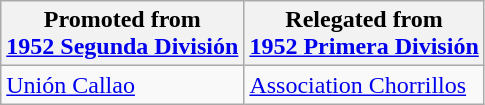<table class="wikitable">
<tr>
<th>Promoted from<br><a href='#'>1952 Segunda División</a></th>
<th>Relegated from<br><a href='#'>1952 Primera División</a></th>
</tr>
<tr>
<td> <a href='#'>Unión Callao</a> </td>
<td> <a href='#'>Association Chorrillos</a> </td>
</tr>
</table>
